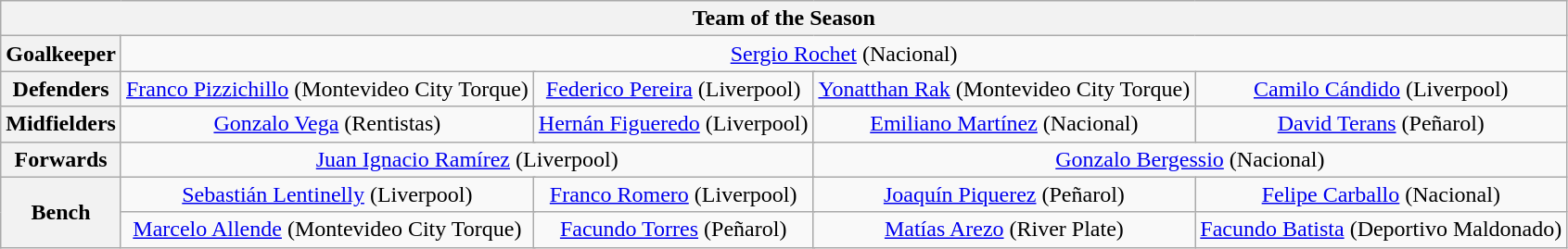<table class="wikitable" style="text-align:center">
<tr>
<th colspan="13">Team of the Season</th>
</tr>
<tr>
<th>Goalkeeper</th>
<td colspan="12"> <a href='#'>Sergio Rochet</a> (Nacional)</td>
</tr>
<tr>
<th>Defenders</th>
<td colspan="3"> <a href='#'>Franco Pizzichillo</a> (Montevideo City Torque)</td>
<td colspan="3"> <a href='#'>Federico Pereira</a> (Liverpool)</td>
<td colspan="3"> <a href='#'>Yonatthan Rak</a> (Montevideo City Torque)</td>
<td colspan="3"> <a href='#'>Camilo Cándido</a> (Liverpool)</td>
</tr>
<tr>
<th>Midfielders</th>
<td colspan="3"> <a href='#'>Gonzalo Vega</a> (Rentistas)</td>
<td colspan="3"> <a href='#'>Hernán Figueredo</a> (Liverpool)</td>
<td colspan="3"> <a href='#'>Emiliano Martínez</a> (Nacional)</td>
<td colspan="3"> <a href='#'>David Terans</a> (Peñarol)</td>
</tr>
<tr>
<th>Forwards</th>
<td colspan="6"> <a href='#'>Juan Ignacio Ramírez</a> (Liverpool)</td>
<td colspan="6"> <a href='#'>Gonzalo Bergessio</a> (Nacional)</td>
</tr>
<tr>
<th rowspan="2">Bench</th>
<td colspan="3"> <a href='#'>Sebastián Lentinelly</a> (Liverpool)</td>
<td colspan="3"> <a href='#'>Franco Romero</a> (Liverpool)</td>
<td colspan="3"> <a href='#'>Joaquín Piquerez</a> (Peñarol)</td>
<td colspan="3"> <a href='#'>Felipe Carballo</a> (Nacional)</td>
</tr>
<tr>
<td colspan="3"> <a href='#'>Marcelo Allende</a> (Montevideo City Torque)</td>
<td colspan="3"> <a href='#'>Facundo Torres</a> (Peñarol)</td>
<td colspan="3"> <a href='#'>Matías Arezo</a> (River Plate)</td>
<td colspan="3"> <a href='#'>Facundo Batista</a> (Deportivo Maldonado)</td>
</tr>
</table>
